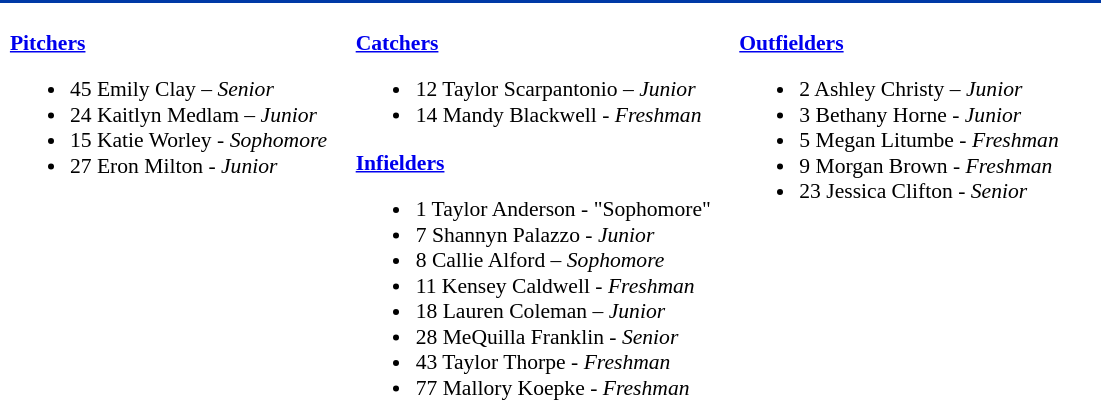<table class="toccolours" style="border-collapse:collapse; font-size:90%;">
<tr>
<td colspan="9" style=background:#0039A6;color:white;></td>
</tr>
<tr>
</tr>
<tr>
<td width="03"> </td>
<td valign="top"><br><strong><a href='#'>Pitchers</a></strong><ul><li>45 Emily Clay – <em>Senior</em></li><li>24 Kaitlyn Medlam – <em>Junior</em></li><li>15 Katie Worley - <em>Sophomore</em></li><li>27 Eron Milton - <em>Junior</em></li></ul></td>
<td width="15"> </td>
<td valign="top"><br><strong><a href='#'>Catchers</a></strong><ul><li>12 Taylor Scarpantonio – <em>Junior</em></li><li>14 Mandy Blackwell - <em>Freshman</em></li></ul><strong><a href='#'>Infielders</a></strong><ul><li>1 Taylor Anderson - "Sophomore"</li><li>7 Shannyn Palazzo - <em>Junior</em></li><li>8 Callie Alford – <em>Sophomore</em></li><li>11 Kensey Caldwell - <em>Freshman</em></li><li>18 Lauren Coleman – <em>Junior</em></li><li>28 MeQuilla Franklin - <em>Senior</em></li><li>43 Taylor Thorpe - <em>Freshman</em></li><li>77 Mallory Koepke - <em>Freshman</em></li></ul></td>
<td width="15"> </td>
<td valign="top"><br><strong><a href='#'>Outfielders</a></strong><ul><li>2 Ashley Christy – <em>Junior</em></li><li>3 Bethany Horne - <em>Junior</em></li><li>5 Megan Litumbe - <em>Freshman</em></li><li>9 Morgan Brown - <em>Freshman</em></li><li>23 Jessica Clifton - <em>Senior</em></li></ul></td>
<td width="25"> </td>
</tr>
</table>
